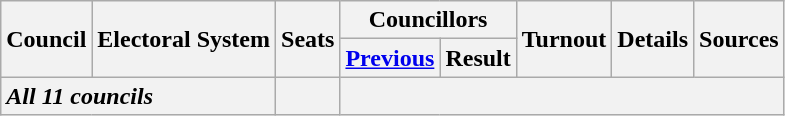<table class="wikitable" style="text-align:center">
<tr>
<th rowspan="2">Council</th>
<th rowspan="2">Electoral System</th>
<th rowspan="2">Seats</th>
<th colspan="2">Councillors</th>
<th rowspan="2">Turnout</th>
<th rowspan="2">Details</th>
<th rowspan="2">Sources</th>
</tr>
<tr>
<th><a href='#'>Previous</a></th>
<th>Result<br>









</th>
</tr>
<tr class="sortbottom">
<th colspan="2" style="text-align:left;"><em>All 11 councils</em></th>
<th><em></em></th>
<th colspan="5"></th>
</tr>
</table>
